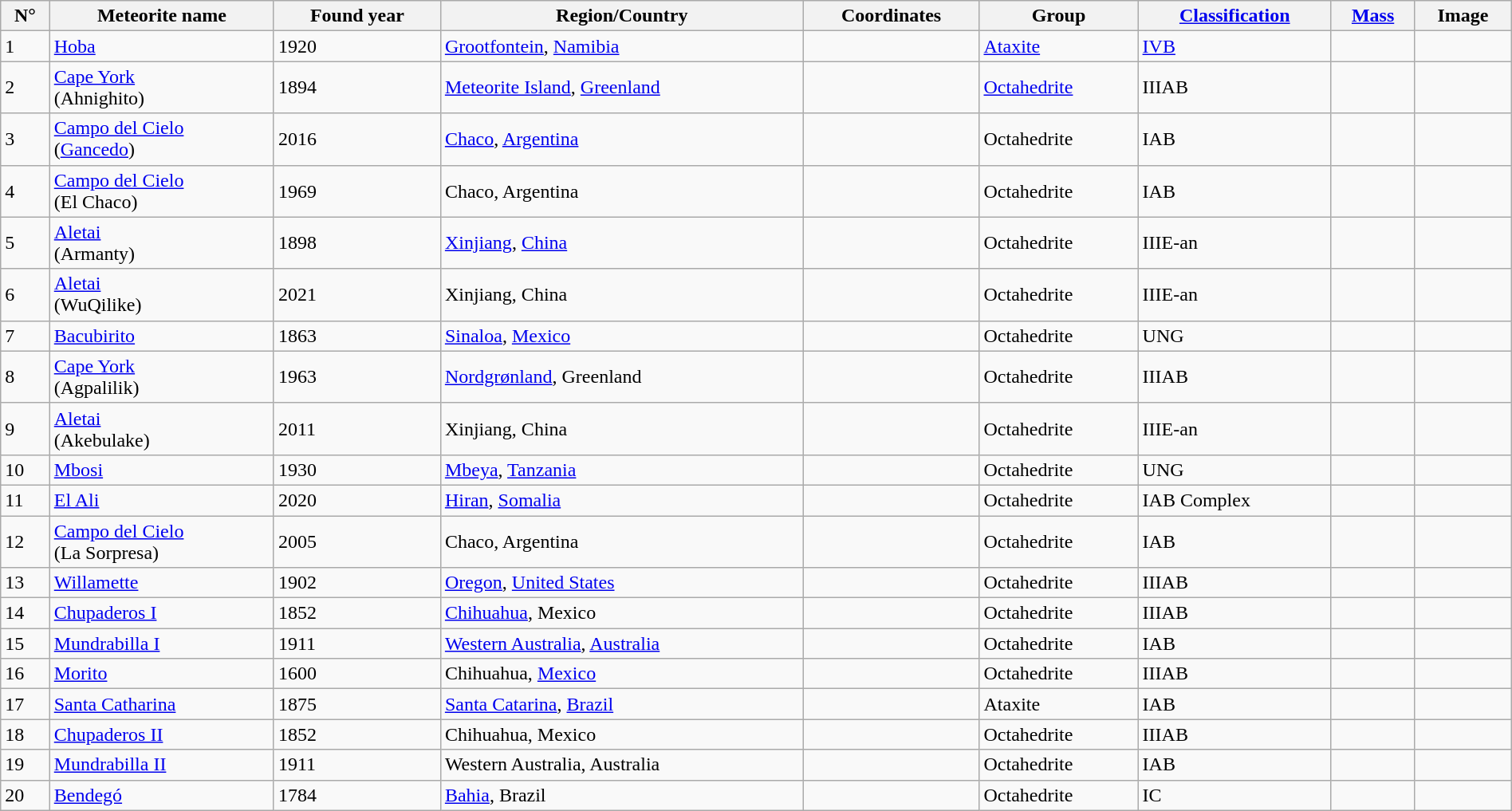<table class="wikitable sortable" style="width:100%;margin:0.5em 0;">
<tr>
<th scope="col">N°</th>
<th scope="col">Meteorite name</th>
<th scope="col">Found year</th>
<th scope="col">Region/Country</th>
<th scope="col">Coordinates</th>
<th scope="col">Group</th>
<th scope="col"><a href='#'>Classification</a></th>
<th scope="col"><a href='#'>Mass</a></th>
<th scope="col">Image</th>
</tr>
<tr>
<td>1</td>
<td><a href='#'>Hoba</a></td>
<td>1920</td>
<td><a href='#'>Grootfontein</a>, <a href='#'>Namibia</a></td>
<td></td>
<td><a href='#'>Ataxite</a></td>
<td><a href='#'>IVB</a></td>
<td></td>
<td></td>
</tr>
<tr>
<td>2</td>
<td><a href='#'>Cape York</a><br>(Ahnighito)</td>
<td>1894</td>
<td><a href='#'>Meteorite Island</a>, <a href='#'>Greenland</a></td>
<td></td>
<td><a href='#'>Octahedrite</a></td>
<td>IIIAB</td>
<td></td>
<td></td>
</tr>
<tr>
<td>3</td>
<td><a href='#'>Campo del Cielo</a><br>(<a href='#'>Gancedo</a>)</td>
<td>2016</td>
<td><a href='#'>Chaco</a>, <a href='#'>Argentina</a></td>
<td></td>
<td>Octahedrite</td>
<td>IAB</td>
<td></td>
<td></td>
</tr>
<tr>
<td>4</td>
<td><a href='#'>Campo del Cielo</a><br>(El Chaco)</td>
<td>1969</td>
<td>Chaco, Argentina</td>
<td></td>
<td>Octahedrite</td>
<td>IAB</td>
<td></td>
<td></td>
</tr>
<tr>
<td>5</td>
<td><a href='#'>Aletai</a><br>(Armanty)</td>
<td>1898</td>
<td><a href='#'>Xinjiang</a>, <a href='#'>China</a></td>
<td></td>
<td>Octahedrite</td>
<td>IIIE-an</td>
<td></td>
<td></td>
</tr>
<tr>
<td>6</td>
<td><a href='#'>Aletai</a><br>(WuQilike)</td>
<td>2021</td>
<td>Xinjiang, China</td>
<td></td>
<td>Octahedrite</td>
<td>IIIE-an</td>
<td></td>
<td></td>
</tr>
<tr>
<td>7</td>
<td><a href='#'>Bacubirito</a></td>
<td>1863</td>
<td><a href='#'>Sinaloa</a>, <a href='#'>Mexico</a></td>
<td></td>
<td>Octahedrite</td>
<td>UNG</td>
<td></td>
<td></td>
</tr>
<tr>
<td>8</td>
<td><a href='#'>Cape York</a><br>(Agpalilik)</td>
<td>1963</td>
<td><a href='#'>Nordgrønland</a>, Greenland</td>
<td></td>
<td>Octahedrite</td>
<td>IIIAB</td>
<td></td>
<td></td>
</tr>
<tr>
<td>9</td>
<td><a href='#'>Aletai</a><br>(Akebulake)</td>
<td>2011</td>
<td>Xinjiang, China</td>
<td></td>
<td>Octahedrite</td>
<td>IIIE-an</td>
<td></td>
<td></td>
</tr>
<tr>
<td>10</td>
<td><a href='#'>Mbosi</a></td>
<td>1930</td>
<td><a href='#'>Mbeya</a>, <a href='#'>Tanzania</a></td>
<td></td>
<td>Octahedrite</td>
<td>UNG</td>
<td></td>
<td></td>
</tr>
<tr>
<td>11</td>
<td><a href='#'>El Ali</a></td>
<td>2020</td>
<td><a href='#'>Hiran</a>, <a href='#'>Somalia</a></td>
<td></td>
<td>Octahedrite</td>
<td>IAB Complex</td>
<td></td>
<td></td>
</tr>
<tr>
<td>12</td>
<td><a href='#'>Campo del Cielo</a><br>(La Sorpresa)</td>
<td>2005</td>
<td>Chaco, Argentina</td>
<td></td>
<td>Octahedrite</td>
<td>IAB</td>
<td></td>
<td></td>
</tr>
<tr>
<td>13</td>
<td><a href='#'>Willamette</a></td>
<td>1902</td>
<td><a href='#'>Oregon</a>, <a href='#'>United States</a></td>
<td></td>
<td>Octahedrite</td>
<td>IIIAB</td>
<td></td>
<td></td>
</tr>
<tr>
<td>14</td>
<td><a href='#'>Chupaderos I</a></td>
<td>1852</td>
<td><a href='#'>Chihuahua</a>, Mexico</td>
<td></td>
<td>Octahedrite</td>
<td>IIIAB</td>
<td></td>
<td></td>
</tr>
<tr>
<td>15</td>
<td><a href='#'>Mundrabilla I</a></td>
<td>1911</td>
<td><a href='#'>Western Australia</a>, <a href='#'>Australia</a></td>
<td></td>
<td>Octahedrite</td>
<td>IAB</td>
<td></td>
<td></td>
</tr>
<tr>
<td>16</td>
<td><a href='#'>Morito</a></td>
<td>1600</td>
<td>Chihuahua, <a href='#'>Mexico</a></td>
<td></td>
<td>Octahedrite</td>
<td>IIIAB</td>
<td></td>
<td></td>
</tr>
<tr>
<td>17</td>
<td><a href='#'>Santa Catharina</a></td>
<td>1875</td>
<td><a href='#'>Santa Catarina</a>, <a href='#'>Brazil</a></td>
<td></td>
<td>Ataxite</td>
<td>IAB</td>
<td></td>
<td></td>
</tr>
<tr>
<td>18</td>
<td><a href='#'>Chupaderos II</a></td>
<td>1852</td>
<td>Chihuahua, Mexico</td>
<td></td>
<td>Octahedrite</td>
<td>IIIAB</td>
<td></td>
<td></td>
</tr>
<tr>
<td>19</td>
<td><a href='#'>Mundrabilla II</a></td>
<td>1911</td>
<td>Western Australia, Australia</td>
<td></td>
<td>Octahedrite</td>
<td>IAB</td>
<td></td>
<td></td>
</tr>
<tr>
<td>20</td>
<td><a href='#'>Bendegó</a></td>
<td>1784</td>
<td><a href='#'>Bahia</a>, Brazil</td>
<td></td>
<td>Octahedrite</td>
<td>IC</td>
<td></td>
<td></td>
</tr>
</table>
